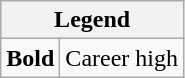<table class="wikitable mw-collapsible mw-collapsed">
<tr>
<th colspan="2">Legend</th>
</tr>
<tr>
<td><strong>Bold</strong></td>
<td>Career high</td>
</tr>
</table>
